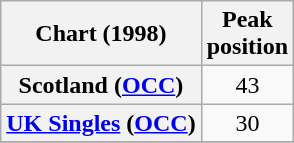<table class="wikitable sortable plainrowheaders" style="text-align:center">
<tr>
<th scope="col">Chart (1998)</th>
<th scope="col">Peak<br>position</th>
</tr>
<tr>
<th scope="row">Scotland (<a href='#'>OCC</a>)</th>
<td>43</td>
</tr>
<tr>
<th scope="row"><a href='#'>UK Singles</a> (<a href='#'>OCC</a>)</th>
<td>30</td>
</tr>
<tr>
</tr>
</table>
